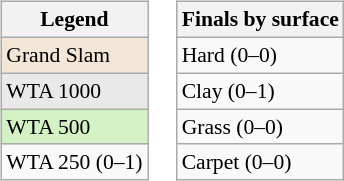<table>
<tr>
<td><br><table class="wikitable" style="font-size:90%">
<tr>
<th>Legend</th>
</tr>
<tr>
<td style="background:#f3e6d7;">Grand Slam</td>
</tr>
<tr>
<td style="background:#e9e9e9;">WTA 1000</td>
</tr>
<tr>
<td style="background:#d4f1c5;">WTA 500</td>
</tr>
<tr>
<td>WTA 250 (0–1)</td>
</tr>
</table>
</td>
<td><br><table class="wikitable" style="font-size:90%">
<tr>
<th>Finals by surface</th>
</tr>
<tr>
<td>Hard (0–0)</td>
</tr>
<tr>
<td>Clay (0–1)</td>
</tr>
<tr>
<td>Grass (0–0)</td>
</tr>
<tr>
<td>Carpet (0–0)</td>
</tr>
</table>
</td>
</tr>
</table>
